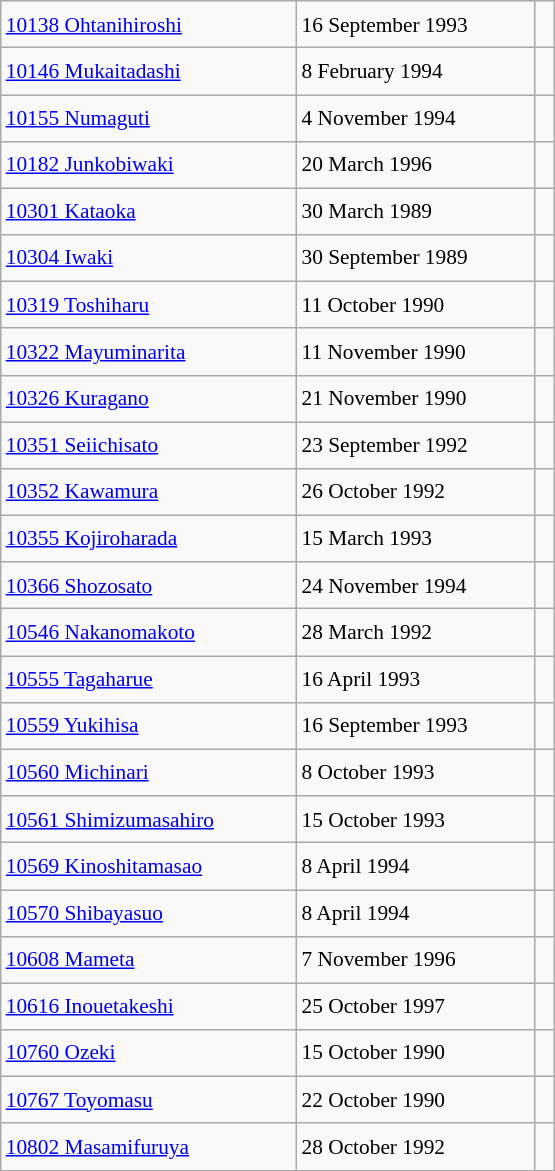<table class="wikitable" style="font-size: 89%; float: left; width: 26em; margin-right: 1em; line-height: 1.65em">
<tr>
<td><a href='#'>10138 Ohtanihiroshi</a></td>
<td>16 September 1993</td>
<td><small></small> </td>
</tr>
<tr>
<td><a href='#'>10146 Mukaitadashi</a></td>
<td>8 February 1994</td>
<td><small></small> </td>
</tr>
<tr>
<td><a href='#'>10155 Numaguti</a></td>
<td>4 November 1994</td>
<td><small></small> </td>
</tr>
<tr>
<td><a href='#'>10182 Junkobiwaki</a></td>
<td>20 March 1996</td>
<td><small></small> </td>
</tr>
<tr>
<td><a href='#'>10301 Kataoka</a></td>
<td>30 March 1989</td>
<td><small></small> </td>
</tr>
<tr>
<td><a href='#'>10304 Iwaki</a></td>
<td>30 September 1989</td>
<td><small></small> </td>
</tr>
<tr>
<td><a href='#'>10319 Toshiharu</a></td>
<td>11 October 1990</td>
<td><small></small> </td>
</tr>
<tr>
<td><a href='#'>10322 Mayuminarita</a></td>
<td>11 November 1990</td>
<td><small></small> </td>
</tr>
<tr>
<td><a href='#'>10326 Kuragano</a></td>
<td>21 November 1990</td>
<td><small></small> </td>
</tr>
<tr>
<td><a href='#'>10351 Seiichisato</a></td>
<td>23 September 1992</td>
<td><small></small> </td>
</tr>
<tr>
<td><a href='#'>10352 Kawamura</a></td>
<td>26 October 1992</td>
<td><small></small> </td>
</tr>
<tr>
<td><a href='#'>10355 Kojiroharada</a></td>
<td>15 March 1993</td>
<td><small></small> </td>
</tr>
<tr>
<td><a href='#'>10366 Shozosato</a></td>
<td>24 November 1994</td>
<td><small></small> </td>
</tr>
<tr>
<td><a href='#'>10546 Nakanomakoto</a></td>
<td>28 March 1992</td>
<td><small></small> </td>
</tr>
<tr>
<td><a href='#'>10555 Tagaharue</a></td>
<td>16 April 1993</td>
<td><small></small> </td>
</tr>
<tr>
<td><a href='#'>10559 Yukihisa</a></td>
<td>16 September 1993</td>
<td><small></small> </td>
</tr>
<tr>
<td><a href='#'>10560 Michinari</a></td>
<td>8 October 1993</td>
<td><small></small> </td>
</tr>
<tr>
<td><a href='#'>10561 Shimizumasahiro</a></td>
<td>15 October 1993</td>
<td><small></small> </td>
</tr>
<tr>
<td><a href='#'>10569 Kinoshitamasao</a></td>
<td>8 April 1994</td>
<td><small></small> </td>
</tr>
<tr>
<td><a href='#'>10570 Shibayasuo</a></td>
<td>8 April 1994</td>
<td><small></small> </td>
</tr>
<tr>
<td><a href='#'>10608 Mameta</a></td>
<td>7 November 1996</td>
<td><small></small> </td>
</tr>
<tr>
<td><a href='#'>10616 Inouetakeshi</a></td>
<td>25 October 1997</td>
<td><small></small> </td>
</tr>
<tr>
<td><a href='#'>10760 Ozeki</a></td>
<td>15 October 1990</td>
<td><small></small> </td>
</tr>
<tr>
<td><a href='#'>10767 Toyomasu</a></td>
<td>22 October 1990</td>
<td><small></small> </td>
</tr>
<tr>
<td><a href='#'>10802 Masamifuruya</a></td>
<td>28 October 1992</td>
<td><small></small> </td>
</tr>
</table>
